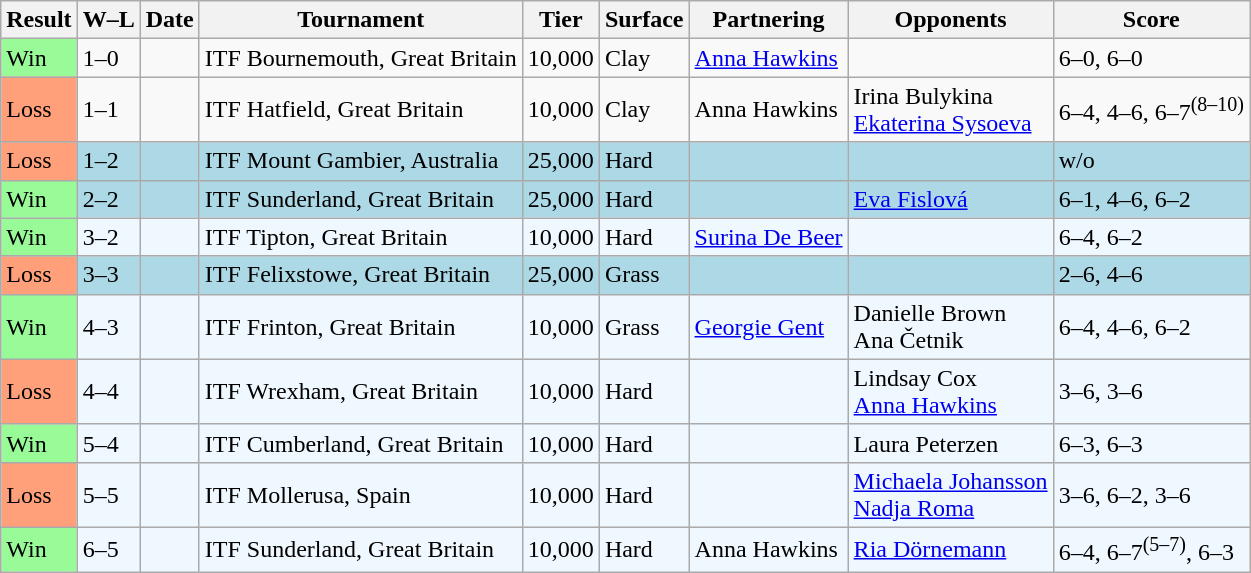<table class="sortable wikitable">
<tr>
<th>Result</th>
<th class="unsortable">W–L</th>
<th>Date</th>
<th>Tournament</th>
<th>Tier</th>
<th>Surface</th>
<th>Partnering</th>
<th>Opponents</th>
<th class="unsortable">Score</th>
</tr>
<tr>
<td style="background:#98fb98;">Win</td>
<td>1–0</td>
<td></td>
<td>ITF Bournemouth, Great Britain</td>
<td>10,000</td>
<td>Clay</td>
<td> <a href='#'>Anna Hawkins</a></td>
<td>  <br> </td>
<td>6–0, 6–0</td>
</tr>
<tr>
<td style="background:#ffa07a;">Loss</td>
<td>1–1</td>
<td></td>
<td>ITF Hatfield, Great Britain</td>
<td>10,000</td>
<td>Clay</td>
<td> Anna Hawkins</td>
<td> Irina Bulykina <br>  <a href='#'>Ekaterina Sysoeva</a></td>
<td>6–4, 4–6, 6–7<sup>(8–10)</sup></td>
</tr>
<tr style="background:lightblue;">
<td style="background:#ffa07a;">Loss</td>
<td>1–2</td>
<td></td>
<td>ITF Mount Gambier, Australia</td>
<td>25,000</td>
<td>Hard</td>
<td></td>
<td>  <br>  </td>
<td>w/o</td>
</tr>
<tr style="background:lightblue;">
<td style="background:#98fb98;">Win</td>
<td>2–2</td>
<td></td>
<td>ITF Sunderland, Great Britain</td>
<td>25,000</td>
<td>Hard</td>
<td> </td>
<td> <a href='#'>Eva Fislová</a> <br> </td>
<td>6–1, 4–6, 6–2</td>
</tr>
<tr bgcolor="#f0f8ff">
<td style="background:#98fb98;">Win</td>
<td>3–2</td>
<td></td>
<td>ITF Tipton, Great Britain</td>
<td>10,000</td>
<td>Hard</td>
<td> <a href='#'>Surina De Beer</a></td>
<td>  <br>  </td>
<td>6–4, 6–2</td>
</tr>
<tr style="background:lightblue;">
<td style="background:#ffa07a;">Loss</td>
<td>3–3</td>
<td></td>
<td>ITF Felixstowe, Great Britain</td>
<td>25,000</td>
<td>Grass</td>
<td> </td>
<td>  <br>  </td>
<td>2–6, 4–6</td>
</tr>
<tr bgcolor="#f0f8ff">
<td style="background:#98fb98;">Win</td>
<td>4–3</td>
<td></td>
<td>ITF Frinton, Great Britain</td>
<td>10,000</td>
<td>Grass</td>
<td> <a href='#'>Georgie Gent</a></td>
<td> Danielle Brown <br>  Ana Četnik</td>
<td>6–4, 4–6, 6–2</td>
</tr>
<tr bgcolor="#f0f8ff">
<td style="background:#ffa07a;">Loss</td>
<td>4–4</td>
<td></td>
<td>ITF Wrexham, Great Britain</td>
<td>10,000</td>
<td>Hard</td>
<td> </td>
<td> Lindsay Cox <br>  <a href='#'>Anna Hawkins</a></td>
<td>3–6, 3–6</td>
</tr>
<tr bgcolor="#f0f8ff">
<td style="background:#98fb98;">Win</td>
<td>5–4</td>
<td></td>
<td>ITF Cumberland, Great Britain</td>
<td>10,000</td>
<td>Hard</td>
<td> </td>
<td> Laura Peterzen <br>  </td>
<td>6–3, 6–3</td>
</tr>
<tr bgcolor="#f0f8ff">
<td style="background:#ffa07a;">Loss</td>
<td>5–5</td>
<td></td>
<td>ITF Mollerusa, Spain</td>
<td>10,000</td>
<td>Hard</td>
<td> </td>
<td> <a href='#'>Michaela Johansson</a> <br>  <a href='#'>Nadja Roma</a></td>
<td>3–6, 6–2, 3–6</td>
</tr>
<tr bgcolor="#f0f8ff">
<td style="background:#98fb98;">Win</td>
<td>6–5</td>
<td></td>
<td>ITF Sunderland, Great Britain</td>
<td>10,000</td>
<td>Hard</td>
<td> Anna Hawkins</td>
<td> <a href='#'>Ria Dörnemann</a> <br>  </td>
<td>6–4, 6–7<sup>(5–7)</sup>, 6–3</td>
</tr>
</table>
